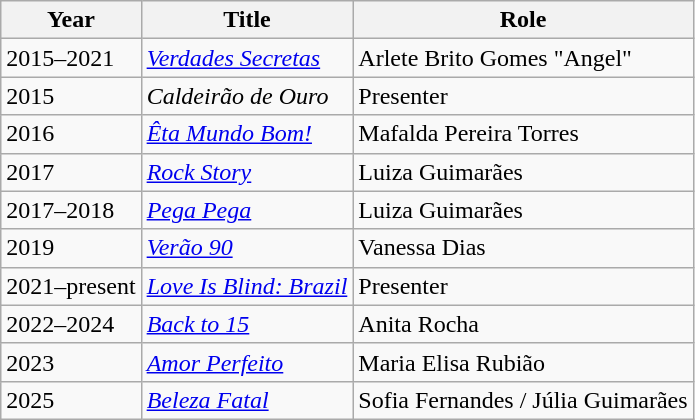<table class="wikitable sortable">
<tr>
<th>Year</th>
<th>Title</th>
<th>Role</th>
</tr>
<tr>
<td>2015–2021</td>
<td><em><a href='#'>Verdades Secretas</a></em></td>
<td>Arlete Brito Gomes "Angel"</td>
</tr>
<tr>
<td>2015</td>
<td><em>Caldeirão de Ouro</em></td>
<td>Presenter</td>
</tr>
<tr>
<td>2016</td>
<td><em><a href='#'>Êta Mundo Bom!</a></em></td>
<td>Mafalda Pereira Torres</td>
</tr>
<tr>
<td>2017</td>
<td><em><a href='#'>Rock Story</a></em></td>
<td>Luiza Guimarães</td>
</tr>
<tr>
<td>2017–2018</td>
<td><em><a href='#'>Pega Pega</a></em></td>
<td>Luiza Guimarães</td>
</tr>
<tr>
<td>2019</td>
<td><em><a href='#'>Verão 90</a></em></td>
<td>Vanessa Dias</td>
</tr>
<tr>
<td>2021–present</td>
<td><em><a href='#'>Love Is Blind: Brazil</a></em></td>
<td>Presenter</td>
</tr>
<tr>
<td>2022–2024</td>
<td><em><a href='#'>Back to 15</a></em></td>
<td>Anita Rocha</td>
</tr>
<tr>
<td>2023</td>
<td><em><a href='#'>Amor Perfeito</a></em></td>
<td>Maria Elisa Rubião</td>
</tr>
<tr>
<td>2025</td>
<td><em><a href='#'>Beleza Fatal</a></em></td>
<td>Sofia Fernandes / Júlia Guimarães</td>
</tr>
</table>
